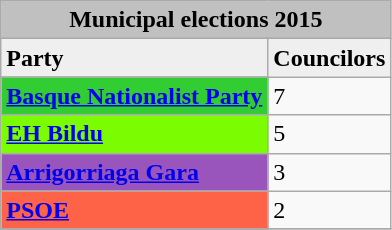<table class="wikitable" border="1">
<tr ---->
<td colspan="5" style="background:#C0C0C0; text-align:center;"><strong>Municipal elections 2015</strong></td>
</tr>
<tr ---->
<td bgcolor="#EFEFEF"><strong>Party</strong></td>
<td bgcolor="#EFEFEF"><strong>Councilors</strong></td>
</tr>
<tr ---->
<td bgcolor="#32CD32"><strong><a href='#'>Basque Nationalist Party</a></strong></td>
<td>7</td>
</tr>
<tr ---->
<td bgcolor="#7CFC00"><strong><a href='#'>EH Bildu</a></strong></td>
<td>5</td>
</tr>
<tr ---->
<td bgcolor="#9955BB"><strong><a href='#'>Arrigorriaga Gara</a></strong></td>
<td>3</td>
</tr>
<tr ---->
<td bgcolor="#FF6347"><strong><a href='#'>PSOE</a></strong></td>
<td>2</td>
</tr>
<tr ---->
</tr>
</table>
